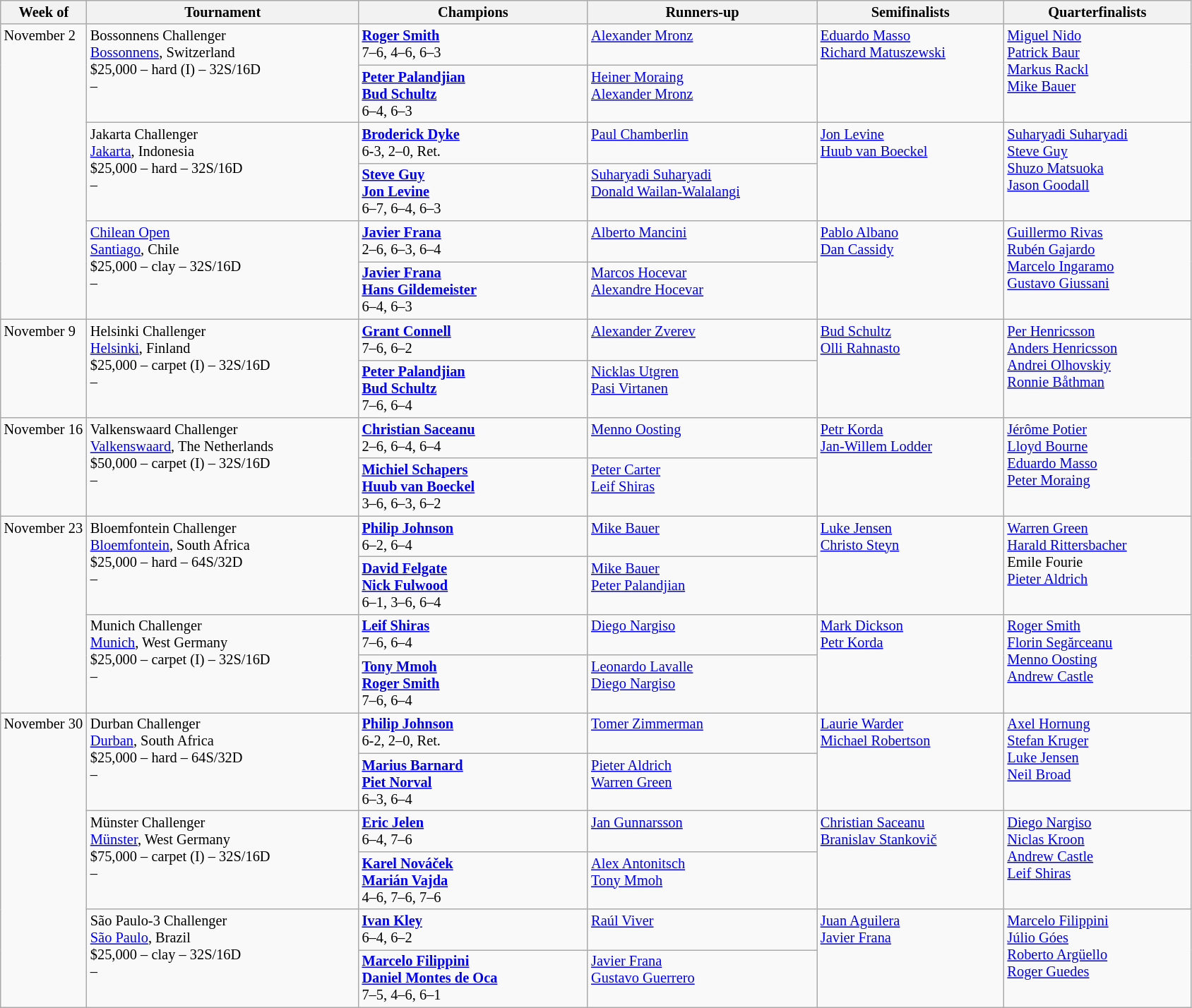<table class="wikitable" style="font-size:85%;">
<tr>
<th width="75">Week of</th>
<th width="250">Tournament</th>
<th width="210">Champions</th>
<th width="210">Runners-up</th>
<th width="170">Semifinalists</th>
<th width="170">Quarterfinalists</th>
</tr>
<tr valign="top">
<td rowspan="6">November 2</td>
<td rowspan="2">Bossonnens Challenger<br> <a href='#'>Bossonnens</a>, Switzerland<br>$25,000 – hard (I) – 32S/16D<br>  – </td>
<td> <strong><a href='#'>Roger Smith</a></strong> <br>7–6, 4–6, 6–3</td>
<td> <a href='#'>Alexander Mronz</a></td>
<td rowspan="2"> <a href='#'>Eduardo Masso</a> <br>  <a href='#'>Richard Matuszewski</a></td>
<td rowspan="2"> <a href='#'>Miguel Nido</a> <br> <a href='#'>Patrick Baur</a> <br> <a href='#'>Markus Rackl</a> <br>  <a href='#'>Mike Bauer</a></td>
</tr>
<tr valign="top">
<td> <strong><a href='#'>Peter Palandjian</a></strong> <br> <strong><a href='#'>Bud Schultz</a></strong><br>6–4, 6–3</td>
<td> <a href='#'>Heiner Moraing</a> <br>  <a href='#'>Alexander Mronz</a></td>
</tr>
<tr valign="top">
<td rowspan="2">Jakarta Challenger<br> <a href='#'>Jakarta</a>, Indonesia<br>$25,000 – hard – 32S/16D<br>  – </td>
<td> <strong><a href='#'>Broderick Dyke</a></strong> <br>6-3, 2–0, Ret.</td>
<td> <a href='#'>Paul Chamberlin</a></td>
<td rowspan="2"> <a href='#'>Jon Levine</a> <br>  <a href='#'>Huub van Boeckel</a></td>
<td rowspan="2"> <a href='#'>Suharyadi Suharyadi</a> <br> <a href='#'>Steve Guy</a> <br> <a href='#'>Shuzo Matsuoka</a> <br>  <a href='#'>Jason Goodall</a></td>
</tr>
<tr valign="top">
<td> <strong><a href='#'>Steve Guy</a></strong> <br> <strong><a href='#'>Jon Levine</a></strong><br>6–7, 6–4, 6–3</td>
<td> <a href='#'>Suharyadi Suharyadi</a> <br>  <a href='#'>Donald Wailan-Walalangi</a></td>
</tr>
<tr valign="top">
<td rowspan="2"><a href='#'>Chilean Open</a><br> <a href='#'>Santiago</a>, Chile<br>$25,000 – clay – 32S/16D<br>  – </td>
<td> <strong><a href='#'>Javier Frana</a></strong> <br>2–6, 6–3, 6–4</td>
<td> <a href='#'>Alberto Mancini</a></td>
<td rowspan="2"> <a href='#'>Pablo Albano</a> <br>  <a href='#'>Dan Cassidy</a></td>
<td rowspan="2"> <a href='#'>Guillermo Rivas</a> <br>  <a href='#'>Rubén Gajardo</a> <br> <a href='#'>Marcelo Ingaramo</a> <br>  <a href='#'>Gustavo Giussani</a></td>
</tr>
<tr valign="top">
<td> <strong><a href='#'>Javier Frana</a></strong> <br> <strong><a href='#'>Hans Gildemeister</a></strong><br>6–4, 6–3</td>
<td> <a href='#'>Marcos Hocevar</a> <br> <a href='#'>Alexandre Hocevar</a></td>
</tr>
<tr valign="top">
<td rowspan="2">November 9</td>
<td rowspan="2">Helsinki Challenger<br> <a href='#'>Helsinki</a>, Finland<br>$25,000 – carpet (I) – 32S/16D<br>  – </td>
<td> <strong><a href='#'>Grant Connell</a></strong> <br>7–6, 6–2</td>
<td> <a href='#'>Alexander Zverev</a></td>
<td rowspan="2"> <a href='#'>Bud Schultz</a> <br>  <a href='#'>Olli Rahnasto</a></td>
<td rowspan="2"> <a href='#'>Per Henricsson</a> <br>  <a href='#'>Anders Henricsson</a> <br> <a href='#'>Andrei Olhovskiy</a> <br>  <a href='#'>Ronnie Båthman</a></td>
</tr>
<tr valign="top">
<td> <strong><a href='#'>Peter Palandjian</a></strong> <br> <strong><a href='#'>Bud Schultz</a></strong><br>7–6, 6–4</td>
<td> <a href='#'>Nicklas Utgren</a> <br>  <a href='#'>Pasi Virtanen</a></td>
</tr>
<tr valign="top">
<td rowspan="2">November 16</td>
<td rowspan="2">Valkenswaard Challenger<br> <a href='#'>Valkenswaard</a>, The Netherlands<br>$50,000 – carpet (I) – 32S/16D<br>  – </td>
<td> <strong><a href='#'>Christian Saceanu</a></strong> <br>2–6, 6–4, 6–4</td>
<td> <a href='#'>Menno Oosting</a></td>
<td rowspan="2"> <a href='#'>Petr Korda</a> <br>  <a href='#'>Jan-Willem Lodder</a></td>
<td rowspan="2"> <a href='#'>Jérôme Potier</a> <br> <a href='#'>Lloyd Bourne</a> <br> <a href='#'>Eduardo Masso</a> <br>  <a href='#'>Peter Moraing</a></td>
</tr>
<tr valign="top">
<td> <strong><a href='#'>Michiel Schapers</a></strong> <br> <strong><a href='#'>Huub van Boeckel</a></strong><br>3–6, 6–3, 6–2</td>
<td> <a href='#'>Peter Carter</a> <br>  <a href='#'>Leif Shiras</a></td>
</tr>
<tr valign="top">
<td rowspan="4">November 23</td>
<td rowspan="2">Bloemfontein Challenger<br> <a href='#'>Bloemfontein</a>, South Africa<br>$25,000 – hard – 64S/32D<br>  – </td>
<td> <strong><a href='#'>Philip Johnson</a></strong> <br>6–2, 6–4</td>
<td> <a href='#'>Mike Bauer</a></td>
<td rowspan="2"> <a href='#'>Luke Jensen</a> <br>  <a href='#'>Christo Steyn</a></td>
<td rowspan="2"> <a href='#'>Warren Green</a> <br> <a href='#'>Harald Rittersbacher</a> <br> Emile Fourie <br>  <a href='#'>Pieter Aldrich</a></td>
</tr>
<tr valign="top">
<td> <strong><a href='#'>David Felgate</a></strong> <br> <strong><a href='#'>Nick Fulwood</a></strong><br>6–1, 3–6, 6–4</td>
<td> <a href='#'>Mike Bauer</a> <br>  <a href='#'>Peter Palandjian</a></td>
</tr>
<tr valign="top">
<td rowspan="2">Munich Challenger<br> <a href='#'>Munich</a>, West Germany<br>$25,000 – carpet (I) – 32S/16D<br>  – </td>
<td> <strong><a href='#'>Leif Shiras</a></strong> <br>7–6, 6–4</td>
<td> <a href='#'>Diego Nargiso</a></td>
<td rowspan="2"> <a href='#'>Mark Dickson</a> <br>  <a href='#'>Petr Korda</a></td>
<td rowspan="2"> <a href='#'>Roger Smith</a> <br> <a href='#'>Florin Segărceanu</a> <br> <a href='#'>Menno Oosting</a> <br>  <a href='#'>Andrew Castle</a></td>
</tr>
<tr valign="top">
<td> <strong><a href='#'>Tony Mmoh</a></strong> <br> <strong><a href='#'>Roger Smith</a></strong><br>7–6, 6–4</td>
<td> <a href='#'>Leonardo Lavalle</a> <br>  <a href='#'>Diego Nargiso</a></td>
</tr>
<tr valign="top">
<td rowspan="6">November 30</td>
<td rowspan="2">Durban Challenger<br> <a href='#'>Durban</a>, South Africa<br>$25,000 – hard – 64S/32D<br>  – </td>
<td> <strong><a href='#'>Philip Johnson</a></strong> <br>6-2, 2–0, Ret.</td>
<td> <a href='#'>Tomer Zimmerman</a></td>
<td rowspan="2"> <a href='#'>Laurie Warder</a> <br>  <a href='#'>Michael Robertson</a></td>
<td rowspan="2"> <a href='#'>Axel Hornung</a> <br> <a href='#'>Stefan Kruger</a> <br> <a href='#'>Luke Jensen</a> <br>  <a href='#'>Neil Broad</a></td>
</tr>
<tr valign="top">
<td> <strong><a href='#'>Marius Barnard</a></strong> <br> <strong><a href='#'>Piet Norval</a></strong><br>6–3, 6–4</td>
<td> <a href='#'>Pieter Aldrich</a> <br>  <a href='#'>Warren Green</a></td>
</tr>
<tr valign="top">
<td rowspan="2">Münster Challenger<br> <a href='#'>Münster</a>, West Germany<br>$75,000 – carpet (I) – 32S/16D<br>  – </td>
<td> <strong><a href='#'>Eric Jelen</a></strong> <br>6–4, 7–6</td>
<td> <a href='#'>Jan Gunnarsson</a></td>
<td rowspan="2"> <a href='#'>Christian Saceanu</a> <br>  <a href='#'>Branislav Stankovič</a></td>
<td rowspan="2"> <a href='#'>Diego Nargiso</a> <br> <a href='#'>Niclas Kroon</a> <br> <a href='#'>Andrew Castle</a> <br>  <a href='#'>Leif Shiras</a></td>
</tr>
<tr valign="top">
<td> <strong><a href='#'>Karel Nováček</a></strong> <br> <strong><a href='#'>Marián Vajda</a></strong><br>4–6, 7–6, 7–6</td>
<td> <a href='#'>Alex Antonitsch</a> <br>  <a href='#'>Tony Mmoh</a></td>
</tr>
<tr valign="top">
<td rowspan="2">São Paulo-3 Challenger<br> <a href='#'>São Paulo</a>, Brazil<br>$25,000 – clay – 32S/16D<br>  – </td>
<td> <strong><a href='#'>Ivan Kley</a></strong> <br>6–4, 6–2</td>
<td> <a href='#'>Raúl Viver</a></td>
<td rowspan="2"> <a href='#'>Juan Aguilera</a> <br>  <a href='#'>Javier Frana</a></td>
<td rowspan="2"> <a href='#'>Marcelo Filippini</a> <br> <a href='#'>Júlio Góes</a> <br> <a href='#'>Roberto Argüello</a> <br>  <a href='#'>Roger Guedes</a></td>
</tr>
<tr valign="top">
<td> <strong><a href='#'>Marcelo Filippini</a></strong> <br> <strong><a href='#'>Daniel Montes de Oca</a></strong><br>7–5, 4–6, 6–1</td>
<td> <a href='#'>Javier Frana</a> <br>  <a href='#'>Gustavo Guerrero</a></td>
</tr>
</table>
